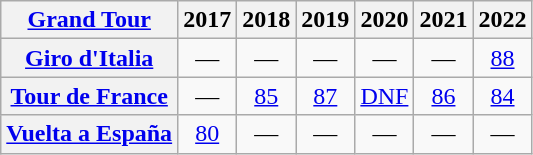<table class="wikitable plainrowheaders">
<tr>
<th scope="col"><a href='#'>Grand Tour</a></th>
<th scope="col">2017</th>
<th scope="col">2018</th>
<th scope="col">2019</th>
<th scope="col">2020</th>
<th scope="col">2021</th>
<th scope="col">2022</th>
</tr>
<tr style="text-align:center;">
<th scope="row"> <a href='#'>Giro d'Italia</a></th>
<td>—</td>
<td>—</td>
<td>—</td>
<td>—</td>
<td>—</td>
<td><a href='#'>88</a></td>
</tr>
<tr style="text-align:center;">
<th scope="row"> <a href='#'>Tour de France</a></th>
<td>—</td>
<td><a href='#'>85</a></td>
<td><a href='#'>87</a></td>
<td><a href='#'>DNF</a></td>
<td><a href='#'>86</a></td>
<td><a href='#'>84</a></td>
</tr>
<tr style="text-align:center;">
<th scope="row"> <a href='#'>Vuelta a España</a></th>
<td><a href='#'>80</a></td>
<td>—</td>
<td>—</td>
<td>—</td>
<td>—</td>
<td>—</td>
</tr>
</table>
